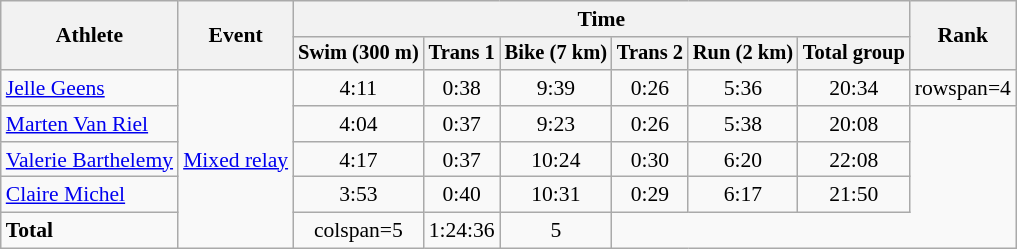<table class="wikitable" style="font-size:90%;text-align:center;">
<tr>
<th rowspan=2>Athlete</th>
<th rowspan=2>Event</th>
<th colspan=6>Time</th>
<th rowspan=2>Rank</th>
</tr>
<tr style="font-size:95%">
<th>Swim (300 m)</th>
<th>Trans 1</th>
<th>Bike (7 km)</th>
<th>Trans 2</th>
<th>Run (2 km)</th>
<th>Total group</th>
</tr>
<tr>
<td align=left><a href='#'>Jelle Geens</a></td>
<td align=left rowspan=5><a href='#'>Mixed relay</a></td>
<td>4:11</td>
<td>0:38</td>
<td>9:39</td>
<td>0:26</td>
<td>5:36</td>
<td>20:34</td>
<td>rowspan=4 </td>
</tr>
<tr>
<td align=left><a href='#'>Marten Van Riel</a></td>
<td>4:04</td>
<td>0:37</td>
<td>9:23</td>
<td>0:26</td>
<td>5:38</td>
<td>20:08</td>
</tr>
<tr>
<td align=left><a href='#'>Valerie Barthelemy</a></td>
<td>4:17</td>
<td>0:37</td>
<td>10:24</td>
<td>0:30</td>
<td>6:20</td>
<td>22:08</td>
</tr>
<tr>
<td align=left><a href='#'>Claire Michel</a></td>
<td>3:53</td>
<td>0:40</td>
<td>10:31</td>
<td>0:29</td>
<td>6:17</td>
<td>21:50</td>
</tr>
<tr align=center>
<td align=left><strong>Total</strong></td>
<td>colspan=5 </td>
<td>1:24:36</td>
<td>5</td>
</tr>
</table>
